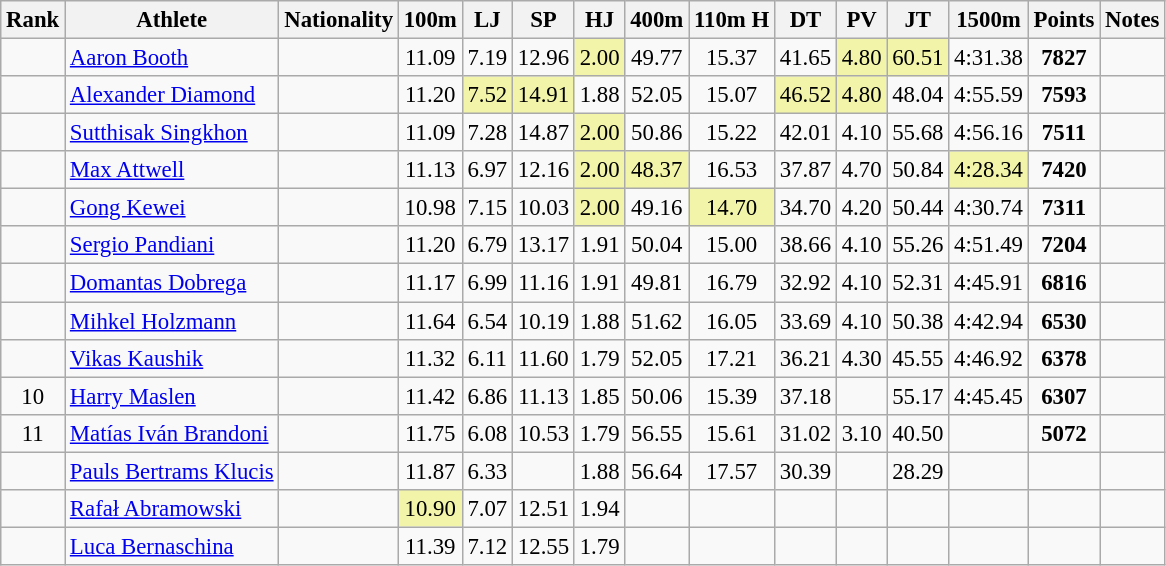<table class="wikitable sortable" style=" text-align:center; font-size:95%;">
<tr>
<th>Rank</th>
<th>Athlete</th>
<th>Nationality</th>
<th>100m</th>
<th>LJ</th>
<th>SP</th>
<th>HJ</th>
<th>400m</th>
<th>110m H</th>
<th>DT</th>
<th>PV</th>
<th>JT</th>
<th>1500m</th>
<th>Points</th>
<th>Notes</th>
</tr>
<tr>
<td></td>
<td align=left><a href='#'>Aaron Booth</a></td>
<td align=left></td>
<td>11.09</td>
<td>7.19</td>
<td>12.96</td>
<td bgcolor=#F2F5A9>2.00</td>
<td>49.77</td>
<td>15.37</td>
<td>41.65</td>
<td bgcolor=#F2F5A9>4.80</td>
<td bgcolor=#F2F5A9>60.51</td>
<td>4:31.38</td>
<td><strong>7827</strong></td>
<td></td>
</tr>
<tr>
<td></td>
<td align=left><a href='#'>Alexander Diamond</a></td>
<td align=left></td>
<td>11.20</td>
<td bgcolor=#F2F5A9>7.52</td>
<td bgcolor=#F2F5A9>14.91</td>
<td>1.88</td>
<td>52.05</td>
<td>15.07</td>
<td bgcolor=#F2F5A9>46.52</td>
<td bgcolor=#F2F5A9>4.80</td>
<td>48.04</td>
<td>4:55.59</td>
<td><strong>7593</strong></td>
<td></td>
</tr>
<tr>
<td></td>
<td align=left><a href='#'>Sutthisak Singkhon</a></td>
<td align=left></td>
<td>11.09</td>
<td>7.28</td>
<td>14.87</td>
<td bgcolor=#F2F5A9>2.00</td>
<td>50.86</td>
<td>15.22</td>
<td>42.01</td>
<td>4.10</td>
<td>55.68</td>
<td>4:56.16</td>
<td><strong>7511</strong></td>
<td></td>
</tr>
<tr>
<td></td>
<td align=left><a href='#'>Max Attwell</a></td>
<td align=left></td>
<td>11.13</td>
<td>6.97</td>
<td>12.16</td>
<td bgcolor=#F2F5A9>2.00</td>
<td bgcolor=#F2F5A9>48.37</td>
<td>16.53</td>
<td>37.87</td>
<td>4.70</td>
<td>50.84</td>
<td bgcolor=#F2F5A9>4:28.34</td>
<td><strong>7420</strong></td>
<td></td>
</tr>
<tr>
<td></td>
<td align=left><a href='#'>Gong Kewei</a></td>
<td align=left></td>
<td>10.98</td>
<td>7.15</td>
<td>10.03</td>
<td bgcolor=#F2F5A9>2.00</td>
<td>49.16</td>
<td bgcolor=#F2F5A9>14.70</td>
<td>34.70</td>
<td>4.20</td>
<td>50.44</td>
<td>4:30.74</td>
<td><strong>7311</strong></td>
<td></td>
</tr>
<tr>
<td></td>
<td align=left><a href='#'>Sergio Pandiani</a></td>
<td align=left></td>
<td>11.20</td>
<td>6.79</td>
<td>13.17</td>
<td>1.91</td>
<td>50.04</td>
<td>15.00</td>
<td>38.66</td>
<td>4.10</td>
<td>55.26</td>
<td>4:51.49</td>
<td><strong>7204</strong></td>
<td></td>
</tr>
<tr>
<td></td>
<td align=left><a href='#'>Domantas Dobrega</a></td>
<td align=left></td>
<td>11.17</td>
<td>6.99</td>
<td>11.16</td>
<td>1.91</td>
<td>49.81</td>
<td>16.79</td>
<td>32.92</td>
<td>4.10</td>
<td>52.31</td>
<td>4:45.91</td>
<td><strong>6816</strong></td>
<td></td>
</tr>
<tr>
<td></td>
<td align=left><a href='#'>Mihkel Holzmann</a></td>
<td align=left></td>
<td>11.64</td>
<td>6.54</td>
<td>10.19</td>
<td>1.88</td>
<td>51.62</td>
<td>16.05</td>
<td>33.69</td>
<td>4.10</td>
<td>50.38</td>
<td>4:42.94</td>
<td><strong>6530</strong></td>
<td></td>
</tr>
<tr>
<td></td>
<td align=left><a href='#'>Vikas Kaushik</a></td>
<td align=left></td>
<td>11.32</td>
<td>6.11</td>
<td>11.60</td>
<td>1.79</td>
<td>52.05</td>
<td>17.21</td>
<td>36.21</td>
<td>4.30</td>
<td>45.55</td>
<td>4:46.92</td>
<td><strong>6378</strong></td>
<td></td>
</tr>
<tr>
<td>10</td>
<td align=left><a href='#'>Harry Maslen</a></td>
<td align=left></td>
<td>11.42</td>
<td>6.86</td>
<td>11.13</td>
<td>1.85</td>
<td>50.06</td>
<td>15.39</td>
<td>37.18</td>
<td></td>
<td>55.17</td>
<td>4:45.45</td>
<td><strong>6307</strong></td>
<td></td>
</tr>
<tr>
<td>11</td>
<td align=left><a href='#'>Matías Iván Brandoni</a></td>
<td align=left></td>
<td>11.75</td>
<td>6.08</td>
<td>10.53</td>
<td>1.79</td>
<td>56.55</td>
<td>15.61</td>
<td>31.02</td>
<td>3.10</td>
<td>40.50</td>
<td></td>
<td><strong>5072</strong></td>
<td></td>
</tr>
<tr>
<td></td>
<td align=left><a href='#'>Pauls Bertrams Klucis</a></td>
<td align=left></td>
<td>11.87</td>
<td>6.33</td>
<td></td>
<td>1.88</td>
<td>56.64</td>
<td>17.57</td>
<td>30.39</td>
<td></td>
<td>28.29</td>
<td></td>
<td><strong></strong></td>
<td></td>
</tr>
<tr>
<td></td>
<td align=left><a href='#'>Rafał Abramowski</a></td>
<td align=left></td>
<td bgcolor=#F2F5A9>10.90</td>
<td>7.07</td>
<td>12.51</td>
<td>1.94</td>
<td></td>
<td></td>
<td></td>
<td></td>
<td></td>
<td></td>
<td><strong></strong></td>
<td></td>
</tr>
<tr>
<td></td>
<td align=left><a href='#'>Luca Bernaschina</a></td>
<td align=left></td>
<td>11.39</td>
<td>7.12</td>
<td>12.55</td>
<td>1.79</td>
<td></td>
<td></td>
<td></td>
<td></td>
<td></td>
<td></td>
<td><strong></strong></td>
<td></td>
</tr>
</table>
